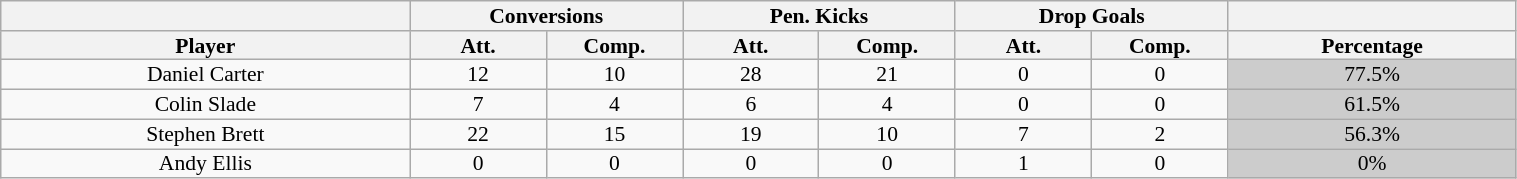<table class="wikitable" style="text-align:center; line-height: 90%; font-size:90%;" width=80%>
<tr>
<th></th>
<th colspan=2>Conversions</th>
<th colspan=2>Pen. Kicks</th>
<th colspan=2>Drop Goals</th>
<th></th>
</tr>
<tr>
<th width=27%>Player</th>
<th width=9%>Att.</th>
<th width=9%>Comp.</th>
<th width=9%>Att.</th>
<th width=9%>Comp.</th>
<th width=9%>Att.</th>
<th width=9%>Comp.</th>
<th width=19%>Percentage</th>
</tr>
<tr>
<td>Daniel Carter</td>
<td>12</td>
<td>10</td>
<td>28</td>
<td>21</td>
<td>0</td>
<td>0</td>
<td bgcolor=#cccccc>77.5%</td>
</tr>
<tr>
<td>Colin Slade</td>
<td>7</td>
<td>4</td>
<td>6</td>
<td>4</td>
<td>0</td>
<td>0</td>
<td bgcolor=#cccccc>61.5%</td>
</tr>
<tr>
<td>Stephen Brett</td>
<td>22</td>
<td>15</td>
<td>19</td>
<td>10</td>
<td>7</td>
<td>2</td>
<td bgcolor=#cccccc>56.3%</td>
</tr>
<tr>
<td>Andy Ellis</td>
<td>0</td>
<td>0</td>
<td>0</td>
<td>0</td>
<td>1</td>
<td>0</td>
<td bgcolor=#cccccc>0%</td>
</tr>
</table>
